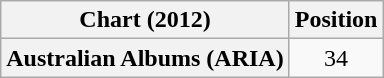<table class="wikitable plainrowheaders" style="text-align:center">
<tr>
<th scope="col">Chart (2012)</th>
<th scope="col">Position</th>
</tr>
<tr>
<th scope="row">Australian Albums (ARIA)</th>
<td>34</td>
</tr>
</table>
